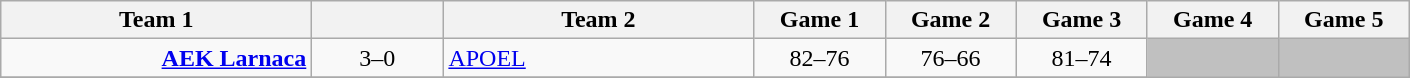<table class=wikitable style="text-align:center">
<tr>
<th width=200>Team 1</th>
<th width=80></th>
<th width=200>Team 2</th>
<th width=80>Game 1</th>
<th width=80>Game 2</th>
<th width=80>Game 3</th>
<th width=80>Game 4</th>
<th width=80>Game 5</th>
</tr>
<tr>
<td align=right><strong><a href='#'>AEK Larnaca</a></strong></td>
<td>3–0</td>
<td align=left><a href='#'>APOEL</a></td>
<td>82–76</td>
<td>76–66</td>
<td>81–74</td>
<td bgcolor=#C0C0C0></td>
<td bgcolor=#C0C0C0></td>
</tr>
<tr>
</tr>
</table>
